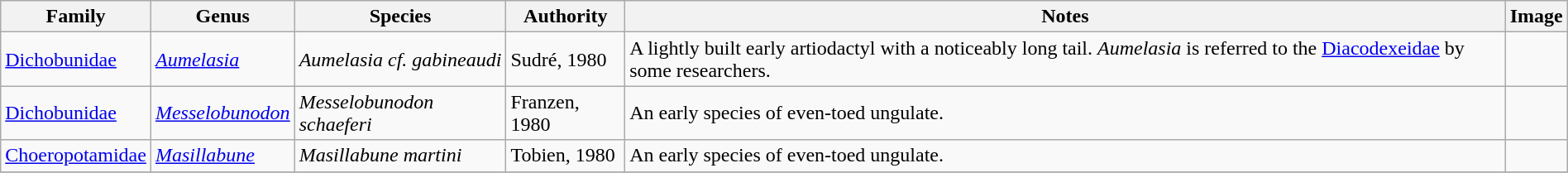<table class="wikitable" align="center" width="100%">
<tr>
<th>Family</th>
<th>Genus</th>
<th>Species</th>
<th>Authority</th>
<th>Notes</th>
<th>Image</th>
</tr>
<tr>
<td><a href='#'>Dichobunidae</a></td>
<td><em><a href='#'>Aumelasia</a></em></td>
<td><em> Aumelasia cf. gabineaudi</em></td>
<td>Sudré, 1980</td>
<td>A lightly built early artiodactyl with a noticeably long tail. <em>Aumelasia</em> is referred to the <a href='#'>Diacodexeidae</a> by some researchers.</td>
<td></td>
</tr>
<tr>
<td><a href='#'>Dichobunidae</a></td>
<td><em><a href='#'>Messelobunodon</a></em></td>
<td><em>Messelobunodon schaeferi</em></td>
<td>Franzen, 1980</td>
<td>An early species of even-toed ungulate.</td>
<td></td>
</tr>
<tr>
<td><a href='#'>Choeropotamidae</a></td>
<td><em><a href='#'>Masillabune</a></em></td>
<td><em>Masillabune martini</em></td>
<td>Tobien, 1980</td>
<td>An early species of even-toed ungulate.</td>
<td></td>
</tr>
<tr>
</tr>
</table>
